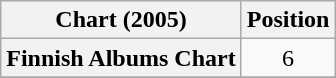<table class="wikitable sortable plainrowheaders">
<tr>
<th scope="col">Chart (2005)</th>
<th scope="col">Position</th>
</tr>
<tr>
<th scope="row">Finnish Albums Chart</th>
<td align="center">6</td>
</tr>
<tr>
</tr>
</table>
